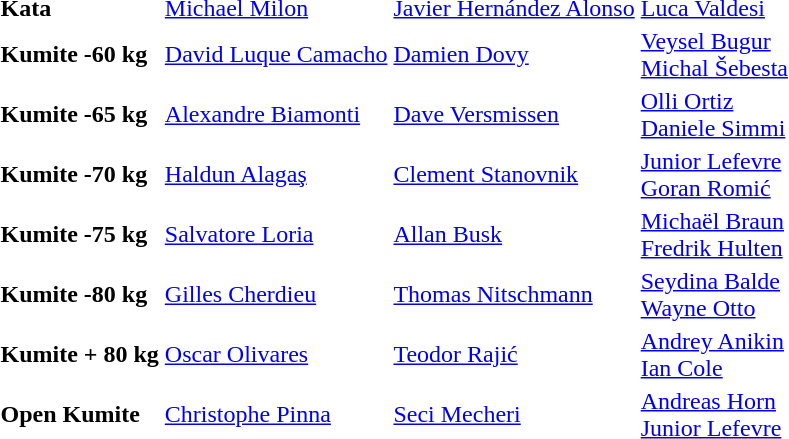<table>
<tr>
<td><strong>Kata</strong></td>
<td> <a href='#'>Michael Milon</a></td>
<td> <a href='#'>Javier Hernández Alonso</a></td>
<td> <a href='#'>Luca Valdesi</a></td>
</tr>
<tr>
<td><strong>Kumite -60 kg</strong></td>
<td> <a href='#'>David Luque Camacho</a></td>
<td> <a href='#'>Damien Dovy</a></td>
<td> <a href='#'>Veysel Bugur</a> <br>  <a href='#'>Michal Šebesta</a></td>
</tr>
<tr>
<td><strong>Kumite -65 kg</strong></td>
<td> <a href='#'>Alexandre Biamonti</a></td>
<td> <a href='#'>Dave Versmissen</a></td>
<td> <a href='#'>Olli Ortiz</a> <br>  <a href='#'>Daniele Simmi</a></td>
</tr>
<tr>
<td><strong>Kumite -70 kg</strong></td>
<td> <a href='#'>Haldun Alagaş</a></td>
<td> <a href='#'>Clement Stanovnik</a></td>
<td> <a href='#'>Junior Lefevre</a> <br>  <a href='#'>Goran Romić</a></td>
</tr>
<tr>
<td><strong>Kumite -75 kg</strong></td>
<td> <a href='#'>Salvatore Loria</a></td>
<td> <a href='#'>Allan Busk</a></td>
<td> <a href='#'>Michaël Braun</a> <br>  <a href='#'>Fredrik Hulten</a></td>
</tr>
<tr>
<td><strong>Kumite -80 kg</strong></td>
<td> <a href='#'>Gilles Cherdieu</a></td>
<td> <a href='#'>Thomas Nitschmann</a></td>
<td> <a href='#'>Seydina Balde</a> <br>  <a href='#'>Wayne Otto</a></td>
</tr>
<tr>
<td><strong>Kumite + 80 kg</strong></td>
<td> <a href='#'>Oscar Olivares</a></td>
<td> <a href='#'>Teodor Rajić</a></td>
<td> <a href='#'>Andrey Anikin</a> <br>  <a href='#'>Ian Cole</a></td>
</tr>
<tr>
<td><strong>Open Kumite</strong></td>
<td> <a href='#'>Christophe Pinna</a></td>
<td> <a href='#'>Seci Mecheri</a></td>
<td> <a href='#'>Andreas Horn</a> <br>  <a href='#'>Junior Lefevre</a></td>
</tr>
<tr>
</tr>
</table>
